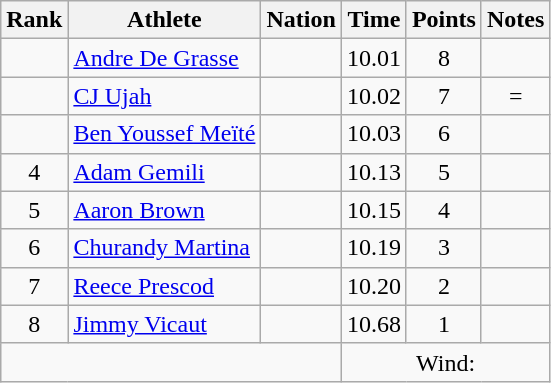<table class="wikitable sortable" style="text-align:center;">
<tr>
<th scope="col" style="width: 10px;">Rank</th>
<th scope="col">Athlete</th>
<th scope="col">Nation</th>
<th scope="col">Time</th>
<th scope="col">Points</th>
<th scope="col">Notes</th>
</tr>
<tr>
<td></td>
<td align=left><a href='#'>Andre De Grasse</a></td>
<td align=left></td>
<td>10.01</td>
<td>8</td>
<td></td>
</tr>
<tr>
<td></td>
<td align=left><a href='#'>CJ Ujah</a></td>
<td align=left></td>
<td>10.02</td>
<td>7</td>
<td>=</td>
</tr>
<tr>
<td></td>
<td align=left><a href='#'>Ben Youssef Meïté</a></td>
<td align=left></td>
<td>10.03</td>
<td>6</td>
<td></td>
</tr>
<tr>
<td>4</td>
<td align=left><a href='#'>Adam Gemili</a></td>
<td align=left></td>
<td>10.13</td>
<td>5</td>
<td></td>
</tr>
<tr>
<td>5</td>
<td align=left><a href='#'>Aaron Brown</a></td>
<td align=left></td>
<td>10.15</td>
<td>4</td>
<td></td>
</tr>
<tr>
<td>6</td>
<td align=left><a href='#'>Churandy Martina</a></td>
<td align=left></td>
<td>10.19</td>
<td>3</td>
<td></td>
</tr>
<tr>
<td>7</td>
<td align=left><a href='#'>Reece Prescod</a></td>
<td align=left></td>
<td>10.20</td>
<td>2</td>
<td></td>
</tr>
<tr>
<td>8</td>
<td align=left><a href='#'>Jimmy Vicaut</a></td>
<td align=left></td>
<td>10.68</td>
<td>1</td>
<td></td>
</tr>
<tr class="sortbottom">
<td colspan="3"></td>
<td colspan="3">Wind: </td>
</tr>
</table>
